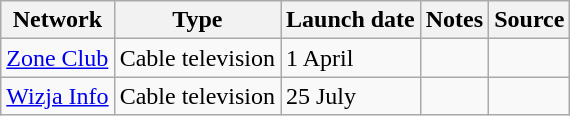<table class="wikitable sortable">
<tr>
<th>Network</th>
<th>Type</th>
<th>Launch date</th>
<th>Notes</th>
<th>Source</th>
</tr>
<tr>
<td><a href='#'>Zone Club</a></td>
<td>Cable television</td>
<td>1 April</td>
<td></td>
<td></td>
</tr>
<tr>
<td><a href='#'>Wizja Info</a></td>
<td>Cable television</td>
<td>25 July</td>
<td></td>
<td></td>
</tr>
</table>
